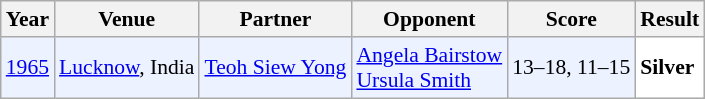<table class="sortable wikitable" style="font-size: 90%;">
<tr>
<th>Year</th>
<th>Venue</th>
<th>Partner</th>
<th>Opponent</th>
<th>Score</th>
<th>Result</th>
</tr>
<tr style="background:#ECF2FF">
<td align="center"><a href='#'>1965</a></td>
<td align="left"><a href='#'>Lucknow</a>, India</td>
<td align="left"> <a href='#'>Teoh Siew Yong</a></td>
<td align="left"> <a href='#'>Angela Bairstow</a><br> <a href='#'>Ursula Smith</a></td>
<td align="left">13–18, 11–15</td>
<td style="text-align:left; background:white"> <strong>Silver</strong></td>
</tr>
</table>
